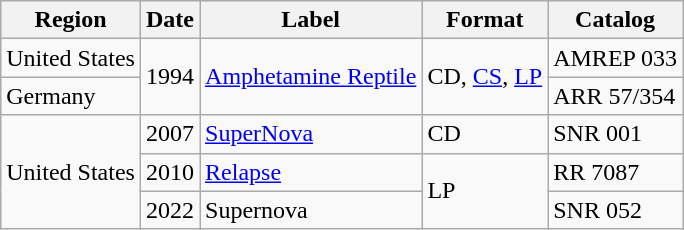<table class="wikitable">
<tr>
<th>Region</th>
<th>Date</th>
<th>Label</th>
<th>Format</th>
<th>Catalog</th>
</tr>
<tr>
<td>United States</td>
<td rowspan="2">1994</td>
<td rowspan="2"><a href='#'>Amphetamine Reptile</a></td>
<td rowspan="2">CD, <a href='#'>CS</a>, <a href='#'>LP</a></td>
<td>AMREP 033</td>
</tr>
<tr>
<td>Germany</td>
<td>ARR 57/354</td>
</tr>
<tr>
<td rowspan="3">United States</td>
<td>2007</td>
<td><a href='#'>SuperNova</a></td>
<td>CD</td>
<td>SNR 001</td>
</tr>
<tr>
<td>2010</td>
<td><a href='#'>Relapse</a></td>
<td rowspan="2">LP</td>
<td>RR 7087</td>
</tr>
<tr>
<td>2022</td>
<td>Supernova</td>
<td>SNR 052</td>
</tr>
</table>
